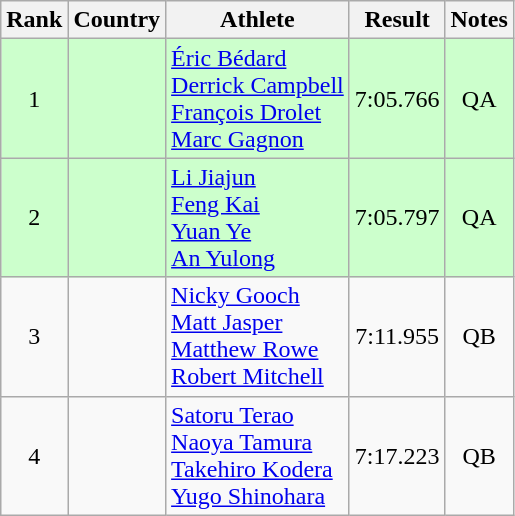<table class="wikitable" style="text-align:center">
<tr>
<th>Rank</th>
<th>Country</th>
<th>Athlete</th>
<th>Result</th>
<th>Notes</th>
</tr>
<tr bgcolor=ccffcc>
<td>1</td>
<td align=left></td>
<td align=left><a href='#'>Éric Bédard</a> <br> <a href='#'>Derrick Campbell</a> <br> <a href='#'>François Drolet</a> <br> <a href='#'>Marc Gagnon</a></td>
<td>7:05.766</td>
<td>QA </td>
</tr>
<tr bgcolor=ccffcc>
<td>2</td>
<td align=left></td>
<td align=left><a href='#'>Li Jiajun</a> <br> <a href='#'>Feng Kai</a> <br> <a href='#'>Yuan Ye</a> <br> <a href='#'>An Yulong</a></td>
<td>7:05.797</td>
<td>QA</td>
</tr>
<tr>
<td>3</td>
<td align=left></td>
<td align=left><a href='#'>Nicky Gooch</a> <br> <a href='#'>Matt Jasper</a> <br> <a href='#'>Matthew Rowe</a> <br> <a href='#'>Robert Mitchell</a></td>
<td>7:11.955</td>
<td>QB</td>
</tr>
<tr>
<td>4</td>
<td align=left></td>
<td align=left><a href='#'>Satoru Terao</a> <br> <a href='#'>Naoya Tamura</a> <br> <a href='#'>Takehiro Kodera</a> <br> <a href='#'>Yugo Shinohara</a></td>
<td>7:17.223</td>
<td>QB</td>
</tr>
</table>
